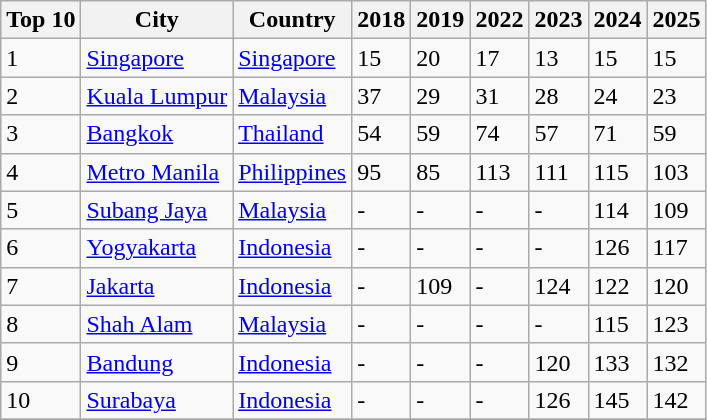<table class="wikitable sortable">
<tr>
<th>Top 10</th>
<th>City</th>
<th>Country</th>
<th>2018</th>
<th>2019</th>
<th>2022</th>
<th>2023</th>
<th>2024</th>
<th>2025</th>
</tr>
<tr>
<td>1</td>
<td> <a href='#'>Singapore</a></td>
<td><a href='#'>Singapore</a></td>
<td>15</td>
<td>20</td>
<td>17</td>
<td>13</td>
<td>15</td>
<td>15</td>
</tr>
<tr>
<td>2</td>
<td> <a href='#'>Kuala Lumpur</a></td>
<td><a href='#'>Malaysia</a></td>
<td>37</td>
<td>29</td>
<td>31</td>
<td>28</td>
<td>24</td>
<td>23</td>
</tr>
<tr>
<td>3</td>
<td> <a href='#'>Bangkok</a></td>
<td><a href='#'>Thailand</a></td>
<td>54</td>
<td>59</td>
<td>74</td>
<td>57</td>
<td>71</td>
<td>59</td>
</tr>
<tr>
<td>4</td>
<td> <a href='#'>Metro Manila</a></td>
<td><a href='#'>Philippines</a></td>
<td>95</td>
<td>85</td>
<td>113</td>
<td>111</td>
<td>115</td>
<td>103</td>
</tr>
<tr>
<td>5</td>
<td> <a href='#'>Subang Jaya</a></td>
<td><a href='#'>Malaysia</a></td>
<td>-</td>
<td>-</td>
<td>-</td>
<td>-</td>
<td>114</td>
<td>109</td>
</tr>
<tr>
<td>6</td>
<td> <a href='#'>Yogyakarta</a></td>
<td><a href='#'>Indonesia</a></td>
<td>-</td>
<td>-</td>
<td>-</td>
<td>-</td>
<td>126</td>
<td>117</td>
</tr>
<tr>
<td>7</td>
<td> <a href='#'>Jakarta</a></td>
<td><a href='#'>Indonesia</a></td>
<td>-</td>
<td>109</td>
<td>-</td>
<td>124</td>
<td>122</td>
<td>120</td>
</tr>
<tr>
<td>8</td>
<td> <a href='#'>Shah Alam</a></td>
<td><a href='#'>Malaysia</a></td>
<td>-</td>
<td>-</td>
<td>-</td>
<td>-</td>
<td>115</td>
<td>123</td>
</tr>
<tr>
<td>9</td>
<td> <a href='#'>Bandung</a></td>
<td><a href='#'>Indonesia</a></td>
<td>-</td>
<td>-</td>
<td>-</td>
<td>120</td>
<td>133</td>
<td>132</td>
</tr>
<tr>
<td>10</td>
<td> <a href='#'>Surabaya</a></td>
<td><a href='#'>Indonesia</a></td>
<td>-</td>
<td>-</td>
<td>-</td>
<td>126</td>
<td>145</td>
<td>142</td>
</tr>
<tr>
</tr>
</table>
